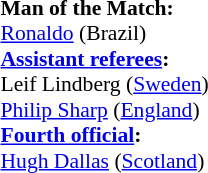<table width=100% style="font-size: 90%">
<tr>
<td><br><strong>Man of the Match:</strong>
<br><a href='#'>Ronaldo</a> (Brazil)<br><strong><a href='#'>Assistant referees</a>:</strong>
<br>Leif Lindberg (<a href='#'>Sweden</a>)
<br><a href='#'>Philip Sharp</a> (<a href='#'>England</a>)
<br><strong><a href='#'>Fourth official</a>:</strong>
<br><a href='#'>Hugh Dallas</a> (<a href='#'>Scotland</a>)</td>
</tr>
</table>
